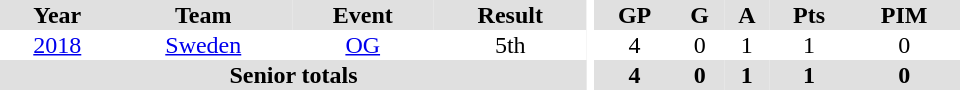<table border="0" cellpadding="1" cellspacing="0" ID="Table3" style="text-align:center; width:40em">
<tr ALIGN="center" bgcolor="#e0e0e0">
<th>Year</th>
<th>Team</th>
<th>Event</th>
<th>Result</th>
<th rowspan="99" bgcolor="#ffffff"></th>
<th>GP</th>
<th>G</th>
<th>A</th>
<th>Pts</th>
<th>PIM</th>
</tr>
<tr>
<td><a href='#'>2018</a></td>
<td><a href='#'>Sweden</a></td>
<td><a href='#'>OG</a></td>
<td>5th</td>
<td>4</td>
<td>0</td>
<td>1</td>
<td>1</td>
<td>0</td>
</tr>
<tr bgcolor="#e0e0e0">
<th colspan="4">Senior totals</th>
<th>4</th>
<th>0</th>
<th>1</th>
<th>1</th>
<th>0</th>
</tr>
</table>
